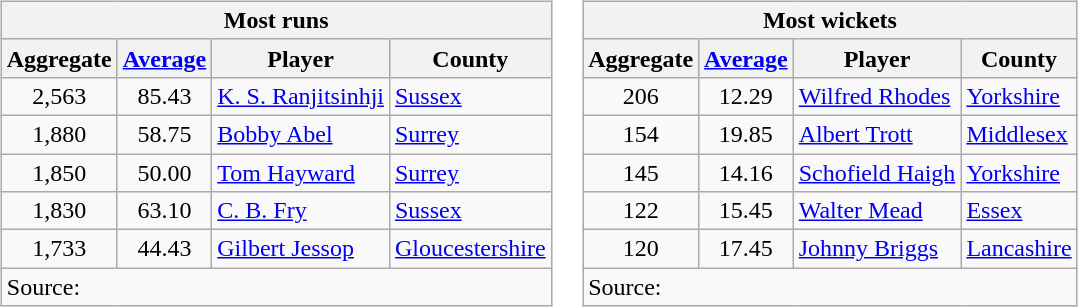<table>
<tr valign="top">
<td><br><table class="wikitable" style="text-align:left;">
<tr>
<th colspan=4>Most runs</th>
</tr>
<tr>
<th>Aggregate</th>
<th><a href='#'>Average</a></th>
<th>Player</th>
<th>County</th>
</tr>
<tr>
<td style="text-align:center;">2,563</td>
<td style="text-align:center;">85.43</td>
<td><a href='#'>K. S. Ranjitsinhji</a></td>
<td><a href='#'>Sussex</a></td>
</tr>
<tr>
<td style="text-align:center;">1,880</td>
<td style="text-align:center;">58.75</td>
<td><a href='#'>Bobby Abel</a></td>
<td><a href='#'>Surrey</a></td>
</tr>
<tr>
<td style="text-align:center;">1,850</td>
<td style="text-align:center;">50.00</td>
<td><a href='#'>Tom Hayward</a></td>
<td><a href='#'>Surrey</a></td>
</tr>
<tr>
<td style="text-align:center;">1,830</td>
<td style="text-align:center;">63.10</td>
<td><a href='#'>C. B. Fry</a></td>
<td><a href='#'>Sussex</a></td>
</tr>
<tr>
<td style="text-align:center;">1,733</td>
<td style="text-align:center;">44.43</td>
<td><a href='#'>Gilbert Jessop</a></td>
<td><a href='#'>Gloucestershire</a></td>
</tr>
<tr>
<td colspan=4 align="left">Source:</td>
</tr>
</table>
</td>
<td><br><table class="wikitable" style="text-align:left;">
<tr>
<th colspan=4>Most wickets</th>
</tr>
<tr>
<th>Aggregate</th>
<th><a href='#'>Average</a></th>
<th>Player</th>
<th>County</th>
</tr>
<tr>
<td style="text-align:center;">206</td>
<td style="text-align:center;">12.29</td>
<td><a href='#'>Wilfred Rhodes</a></td>
<td><a href='#'>Yorkshire</a></td>
</tr>
<tr>
<td style="text-align:center;">154</td>
<td style="text-align:center;">19.85</td>
<td><a href='#'>Albert Trott</a></td>
<td><a href='#'>Middlesex</a></td>
</tr>
<tr>
<td style="text-align:center;">145</td>
<td style="text-align:center;">14.16</td>
<td><a href='#'>Schofield Haigh</a></td>
<td><a href='#'>Yorkshire</a></td>
</tr>
<tr>
<td style="text-align:center;">122</td>
<td style="text-align:center;">15.45</td>
<td><a href='#'>Walter Mead</a></td>
<td><a href='#'>Essex</a></td>
</tr>
<tr>
<td style="text-align:center;">120</td>
<td style="text-align:center;">17.45</td>
<td><a href='#'>Johnny Briggs</a></td>
<td><a href='#'>Lancashire</a></td>
</tr>
<tr>
<td colspan=4 align="left">Source:</td>
</tr>
</table>
</td>
</tr>
</table>
